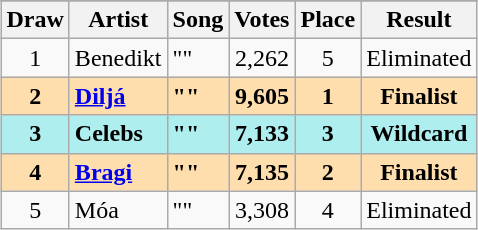<table class="sortable wikitable plainrowheaders" style="margin: 1em auto 1em auto; text-align:center">
<tr>
</tr>
<tr>
<th scope="col">Draw</th>
<th scope="col">Artist</th>
<th scope="col">Song</th>
<th>Votes</th>
<th>Place</th>
<th scope="col">Result</th>
</tr>
<tr>
<td>1</td>
<td align="left">Benedikt</td>
<td align="left">""</td>
<td>2,262</td>
<td>5</td>
<td>Eliminated</td>
</tr>
<tr style="font-weight:bold; background:navajowhite;">
<td>2</td>
<td align="left"><a href='#'>Diljá</a></td>
<td align="left">""</td>
<td>9,605</td>
<td>1</td>
<td>Finalist</td>
</tr>
<tr style="font-weight:bold; background:paleturquoise;">
<td>3</td>
<td align="left">Celebs</td>
<td align="left">""</td>
<td>7,133</td>
<td>3</td>
<td>Wildcard</td>
</tr>
<tr style="font-weight:bold; background:navajowhite;">
<td>4</td>
<td align="left"><a href='#'>Bragi</a></td>
<td align="left">""</td>
<td>7,135</td>
<td>2</td>
<td>Finalist</td>
</tr>
<tr>
<td>5</td>
<td align="left">Móa</td>
<td align="left">""</td>
<td>3,308</td>
<td>4</td>
<td>Eliminated</td>
</tr>
</table>
